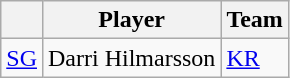<table class="wikitable">
<tr>
<th align="center"></th>
<th align="center">Player</th>
<th align="center">Team</th>
</tr>
<tr>
<td align=center><a href='#'>SG</a></td>
<td> Darri Hilmarsson</td>
<td><a href='#'>KR</a></td>
</tr>
</table>
